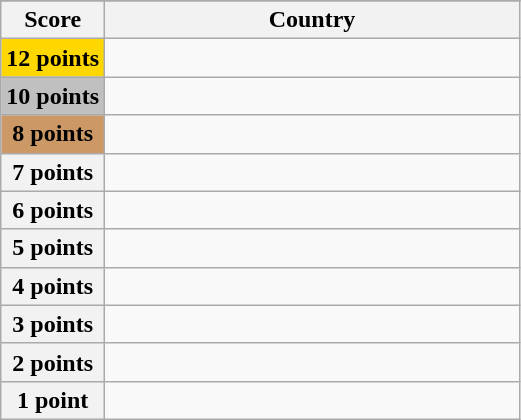<table class="wikitable">
<tr>
</tr>
<tr>
<th scope="col" width="20%">Score</th>
<th scope="col">Country</th>
</tr>
<tr>
<th scope="row" style="background:gold">12 points</th>
<td></td>
</tr>
<tr>
<th scope="row" style="background:silver">10 points</th>
<td></td>
</tr>
<tr>
<th scope="row" style="background:#CC9966">8 points</th>
<td></td>
</tr>
<tr>
<th scope="row">7 points</th>
<td></td>
</tr>
<tr>
<th scope="row">6 points</th>
<td></td>
</tr>
<tr>
<th scope="row">5 points</th>
<td></td>
</tr>
<tr>
<th scope="row">4 points</th>
<td></td>
</tr>
<tr>
<th scope="row">3 points</th>
<td></td>
</tr>
<tr>
<th scope="row">2 points</th>
<td></td>
</tr>
<tr>
<th scope="row">1 point</th>
<td></td>
</tr>
</table>
